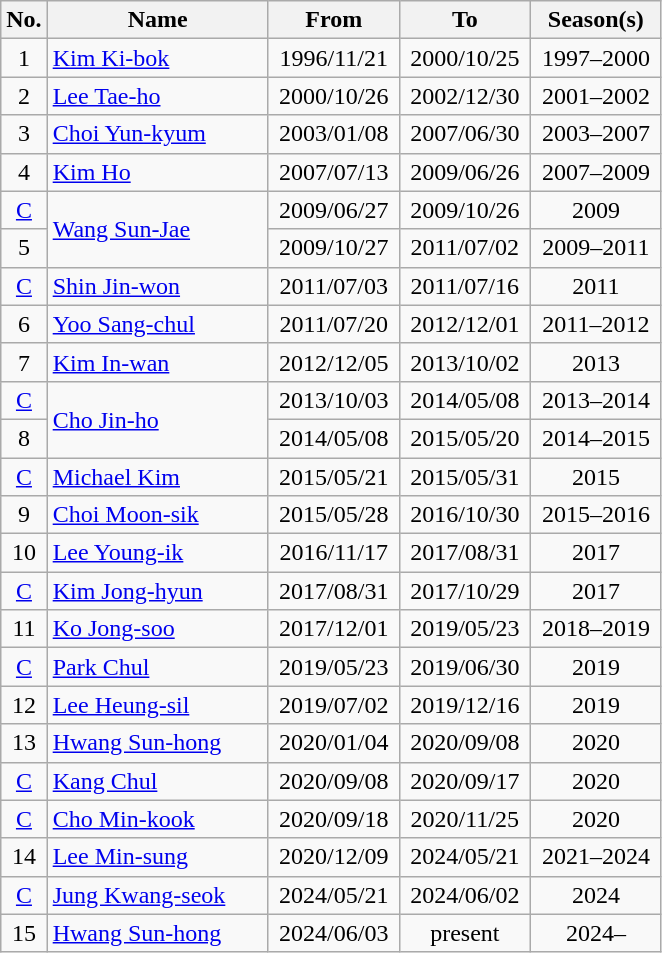<table class="wikitable" style="text-align:center;">
<tr>
<th width=20>No.</th>
<th width=140>Name</th>
<th width=80>From</th>
<th width=80>To</th>
<th width=80>Season(s)</th>
</tr>
<tr>
<td>1</td>
<td align=left> <a href='#'>Kim Ki-bok</a></td>
<td>1996/11/21</td>
<td>2000/10/25</td>
<td>1997–2000</td>
</tr>
<tr>
<td>2</td>
<td align=left> <a href='#'>Lee Tae-ho</a></td>
<td>2000/10/26</td>
<td>2002/12/30</td>
<td>2001–2002</td>
</tr>
<tr>
<td>3</td>
<td align=left> <a href='#'>Choi Yun-kyum</a></td>
<td>2003/01/08</td>
<td>2007/06/30</td>
<td>2003–2007</td>
</tr>
<tr>
<td>4</td>
<td align=left> <a href='#'>Kim Ho</a></td>
<td>2007/07/13</td>
<td>2009/06/26</td>
<td>2007–2009</td>
</tr>
<tr>
<td><a href='#'>C</a></td>
<td rowspan="2" align=left> <a href='#'>Wang Sun-Jae</a></td>
<td>2009/06/27</td>
<td>2009/10/26</td>
<td>2009</td>
</tr>
<tr>
<td>5</td>
<td>2009/10/27</td>
<td>2011/07/02</td>
<td>2009–2011</td>
</tr>
<tr>
<td><a href='#'>C</a></td>
<td align=left> <a href='#'>Shin Jin-won</a></td>
<td>2011/07/03</td>
<td>2011/07/16</td>
<td>2011</td>
</tr>
<tr>
<td>6</td>
<td align=left> <a href='#'>Yoo Sang-chul</a></td>
<td>2011/07/20</td>
<td>2012/12/01</td>
<td>2011–2012</td>
</tr>
<tr>
<td>7</td>
<td align=left> <a href='#'>Kim In-wan</a></td>
<td>2012/12/05</td>
<td>2013/10/02</td>
<td>2013</td>
</tr>
<tr>
<td><a href='#'>C</a></td>
<td rowspan="2" align=left><a href='#'>Cho Jin-ho</a></td>
<td>2013/10/03</td>
<td>2014/05/08</td>
<td>2013–2014</td>
</tr>
<tr>
<td>8</td>
<td>2014/05/08</td>
<td>2015/05/20</td>
<td>2014–2015</td>
</tr>
<tr>
<td><a href='#'>C</a></td>
<td align=left> <a href='#'>Michael Kim</a></td>
<td>2015/05/21</td>
<td>2015/05/31</td>
<td>2015</td>
</tr>
<tr>
<td>9</td>
<td align=left> <a href='#'>Choi Moon-sik</a></td>
<td>2015/05/28</td>
<td>2016/10/30</td>
<td>2015–2016</td>
</tr>
<tr>
<td>10</td>
<td align=left> <a href='#'>Lee Young-ik</a></td>
<td>2016/11/17</td>
<td>2017/08/31</td>
<td>2017</td>
</tr>
<tr>
<td><a href='#'>C</a></td>
<td align=left> <a href='#'>Kim Jong-hyun</a></td>
<td>2017/08/31</td>
<td>2017/10/29</td>
<td>2017</td>
</tr>
<tr>
<td>11</td>
<td align=left> <a href='#'>Ko Jong-soo</a></td>
<td>2017/12/01</td>
<td>2019/05/23</td>
<td>2018–2019</td>
</tr>
<tr>
<td><a href='#'>C</a></td>
<td align=left> <a href='#'>Park Chul</a></td>
<td>2019/05/23</td>
<td>2019/06/30</td>
<td>2019</td>
</tr>
<tr>
<td>12</td>
<td align=left> <a href='#'>Lee Heung-sil</a></td>
<td>2019/07/02</td>
<td>2019/12/16</td>
<td>2019</td>
</tr>
<tr>
<td>13</td>
<td align=left> <a href='#'>Hwang Sun-hong</a></td>
<td>2020/01/04</td>
<td>2020/09/08</td>
<td>2020</td>
</tr>
<tr>
<td><a href='#'>C</a></td>
<td align=left> <a href='#'>Kang Chul</a></td>
<td>2020/09/08</td>
<td>2020/09/17</td>
<td>2020</td>
</tr>
<tr>
<td><a href='#'>C</a></td>
<td align=left> <a href='#'>Cho Min-kook</a></td>
<td>2020/09/18</td>
<td>2020/11/25</td>
<td>2020</td>
</tr>
<tr>
<td>14</td>
<td align=left> <a href='#'>Lee Min-sung</a></td>
<td>2020/12/09</td>
<td>2024/05/21</td>
<td>2021–2024</td>
</tr>
<tr>
<td><a href='#'>C</a></td>
<td align=left> <a href='#'>Jung Kwang-seok</a></td>
<td>2024/05/21</td>
<td>2024/06/02</td>
<td>2024</td>
</tr>
<tr>
<td>15</td>
<td align=left> <a href='#'>Hwang Sun-hong</a></td>
<td>2024/06/03</td>
<td>present</td>
<td>2024–</td>
</tr>
</table>
